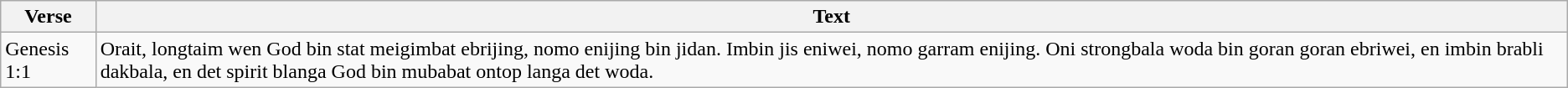<table class="wikitable">
<tr>
<th>Verse</th>
<th>Text</th>
</tr>
<tr>
<td>Genesis 1:1</td>
<td>Orait, longtaim wen God bin stat meigimbat ebrijing, nomo enijing bin jidan. Imbin jis eniwei, nomo garram enijing. Oni strongbala woda bin goran goran ebriwei, en imbin brabli dakbala, en det spirit blanga God bin mubabat ontop langa det woda.</td>
</tr>
</table>
